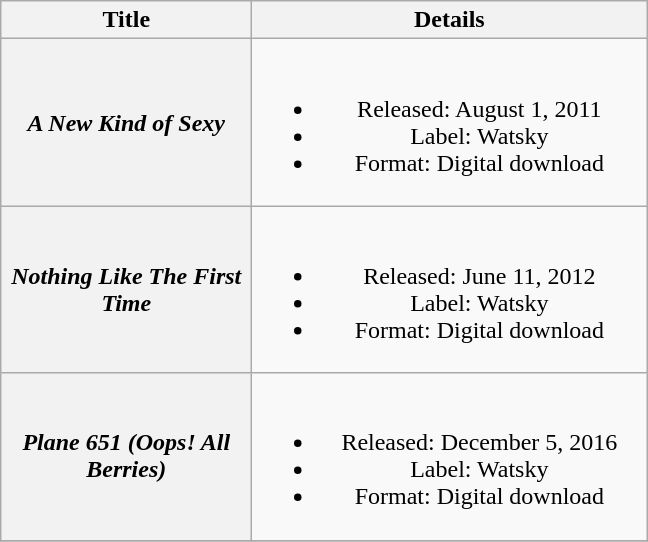<table class="wikitable plainrowheaders" style="text-align:center;">
<tr>
<th scope="col" style="width:10em;">Title</th>
<th scope="col" style="width:16em;">Details</th>
</tr>
<tr>
<th scope="row"><em>A New Kind of Sexy</em></th>
<td><br><ul><li>Released: August 1, 2011</li><li>Label: Watsky</li><li>Format: Digital download</li></ul></td>
</tr>
<tr>
<th scope="row"><em>Nothing Like The First Time</em></th>
<td><br><ul><li>Released: June 11, 2012</li><li>Label: Watsky</li><li>Format: Digital download</li></ul></td>
</tr>
<tr>
<th scope="row"><em>Plane 651 (Oops! All Berries)</em></th>
<td><br><ul><li>Released: December 5, 2016</li><li>Label: Watsky</li><li>Format: Digital download</li></ul></td>
</tr>
<tr>
</tr>
</table>
